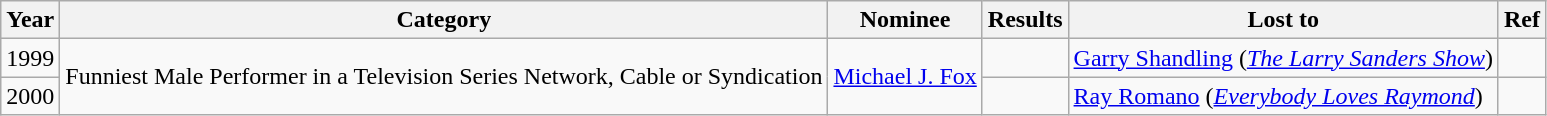<table class="wikitable">
<tr>
<th>Year</th>
<th>Category</th>
<th>Nominee</th>
<th>Results</th>
<th>Lost to</th>
<th>Ref</th>
</tr>
<tr>
<td>1999</td>
<td rowspan="2">Funniest Male Performer in a Television Series Network, Cable or Syndication</td>
<td rowspan="2"><a href='#'>Michael J. Fox</a></td>
<td></td>
<td><a href='#'>Garry Shandling</a> (<em><a href='#'>The Larry Sanders Show</a></em>)</td>
<td></td>
</tr>
<tr>
<td>2000</td>
<td></td>
<td><a href='#'>Ray Romano</a> (<em><a href='#'>Everybody Loves Raymond</a></em>)</td>
<td></td>
</tr>
</table>
